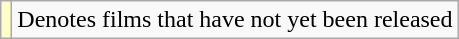<table class="wikitable">
<tr>
<td style="background:#FFFFCC;"></td>
<td>Denotes films that have not yet been released</td>
</tr>
</table>
